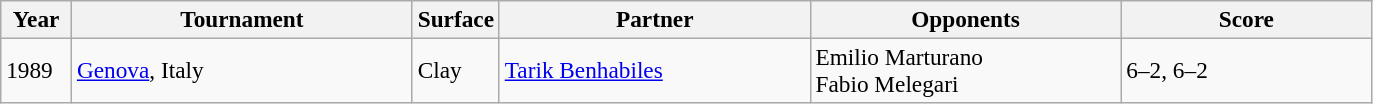<table class="sortable wikitable" style=font-size:97%>
<tr>
<th style="width:40px">Year</th>
<th style="width:220px">Tournament</th>
<th style="width:50px">Surface</th>
<th style="width:200px">Partner</th>
<th style="width:200px">Opponents</th>
<th style="width:160px" class="unsortable">Score</th>
</tr>
<tr>
<td>1989</td>
<td><a href='#'>Genova</a>, Italy</td>
<td>Clay</td>
<td> <a href='#'>Tarik Benhabiles</a></td>
<td> Emilio Marturano<br> Fabio Melegari</td>
<td>6–2, 6–2</td>
</tr>
</table>
